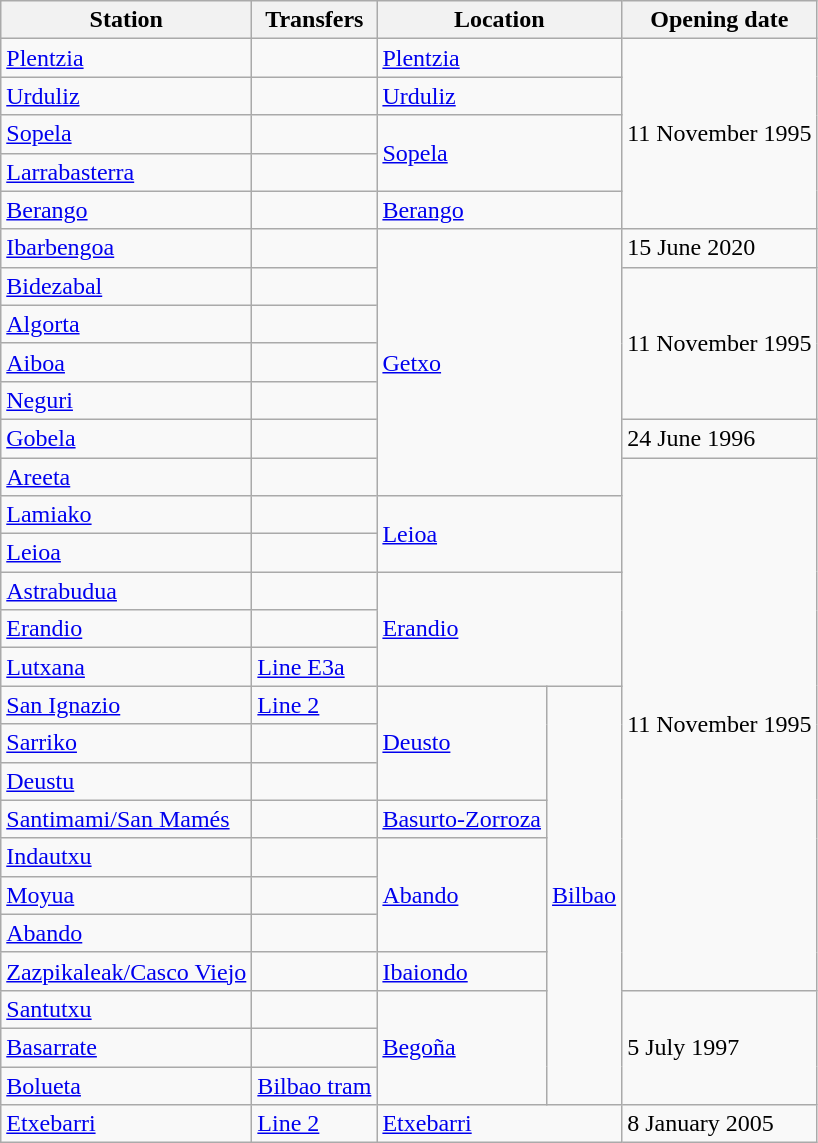<table class="wikitable">
<tr>
<th>Station</th>
<th>Transfers</th>
<th colspan="2">Location</th>
<th>Opening date</th>
</tr>
<tr>
<td><a href='#'>Plentzia</a></td>
<td> </td>
<td colspan="2"><a href='#'>Plentzia</a></td>
<td rowspan="5">11 November 1995</td>
</tr>
<tr>
<td><a href='#'>Urduliz</a></td>
<td> </td>
<td colspan="2"><a href='#'>Urduliz</a></td>
</tr>
<tr>
<td><a href='#'>Sopela</a></td>
<td> </td>
<td colspan="2", rowspan="2"><a href='#'>Sopela</a></td>
</tr>
<tr>
<td><a href='#'>Larrabasterra</a></td>
<td> </td>
</tr>
<tr>
<td><a href='#'>Berango</a></td>
<td> </td>
<td colspan="2"><a href='#'>Berango</a></td>
</tr>
<tr>
<td><a href='#'>Ibarbengoa</a></td>
<td> </td>
<td colspan="2", rowspan="7"><a href='#'>Getxo</a></td>
<td>15 June 2020</td>
</tr>
<tr>
<td><a href='#'>Bidezabal</a></td>
<td> </td>
<td rowspan="4">11 November 1995</td>
</tr>
<tr>
<td><a href='#'>Algorta</a></td>
<td> </td>
</tr>
<tr>
<td><a href='#'>Aiboa</a></td>
<td> </td>
</tr>
<tr>
<td><a href='#'>Neguri</a></td>
<td> </td>
</tr>
<tr>
<td><a href='#'>Gobela</a></td>
<td> </td>
<td>24 June 1996</td>
</tr>
<tr>
<td><a href='#'>Areeta</a></td>
<td> </td>
<td rowspan="14">11 November 1995</td>
</tr>
<tr>
<td><a href='#'>Lamiako</a></td>
<td> </td>
<td colspan="2", rowspan="2"><a href='#'>Leioa</a></td>
</tr>
<tr>
<td><a href='#'>Leioa</a></td>
<td> </td>
</tr>
<tr>
<td><a href='#'>Astrabudua</a></td>
<td> </td>
<td colspan="2", rowspan="3"><a href='#'>Erandio</a></td>
</tr>
<tr>
<td><a href='#'>Erandio</a></td>
<td> </td>
</tr>
<tr>
<td><a href='#'>Lutxana</a></td>
<td>  <a href='#'>Line E3a</a></td>
</tr>
<tr>
<td><a href='#'>San Ignazio</a></td>
<td>  <a href='#'>Line 2</a></td>
<td rowspan="3"><a href='#'>Deusto</a></td>
<td rowspan="11"><a href='#'>Bilbao</a></td>
</tr>
<tr>
<td><a href='#'>Sarriko</a></td>
<td></td>
</tr>
<tr>
<td><a href='#'>Deustu</a></td>
<td></td>
</tr>
<tr>
<td><a href='#'>Santimami/San Mamés</a></td>
<td></td>
<td><a href='#'>Basurto-Zorroza</a></td>
</tr>
<tr>
<td><a href='#'>Indautxu</a></td>
<td></td>
<td rowspan="3"><a href='#'>Abando</a></td>
</tr>
<tr>
<td><a href='#'>Moyua</a></td>
<td></td>
</tr>
<tr>
<td><a href='#'>Abando</a></td>
<td></td>
</tr>
<tr>
<td><a href='#'>Zazpikaleak/Casco Viejo</a></td>
<td></td>
<td><a href='#'>Ibaiondo</a></td>
</tr>
<tr>
<td><a href='#'>Santutxu</a></td>
<td></td>
<td rowspan="3"><a href='#'>Begoña</a></td>
<td rowspan="3">5 July 1997</td>
</tr>
<tr>
<td><a href='#'>Basarrate</a></td>
<td></td>
</tr>
<tr>
<td><a href='#'>Bolueta</a></td>
<td> <a href='#'>Bilbao tram</a></td>
</tr>
<tr>
<td><a href='#'>Etxebarri</a></td>
<td>  <a href='#'>Line 2</a></td>
<td colspan="2"><a href='#'>Etxebarri</a></td>
<td>8 January 2005</td>
</tr>
</table>
